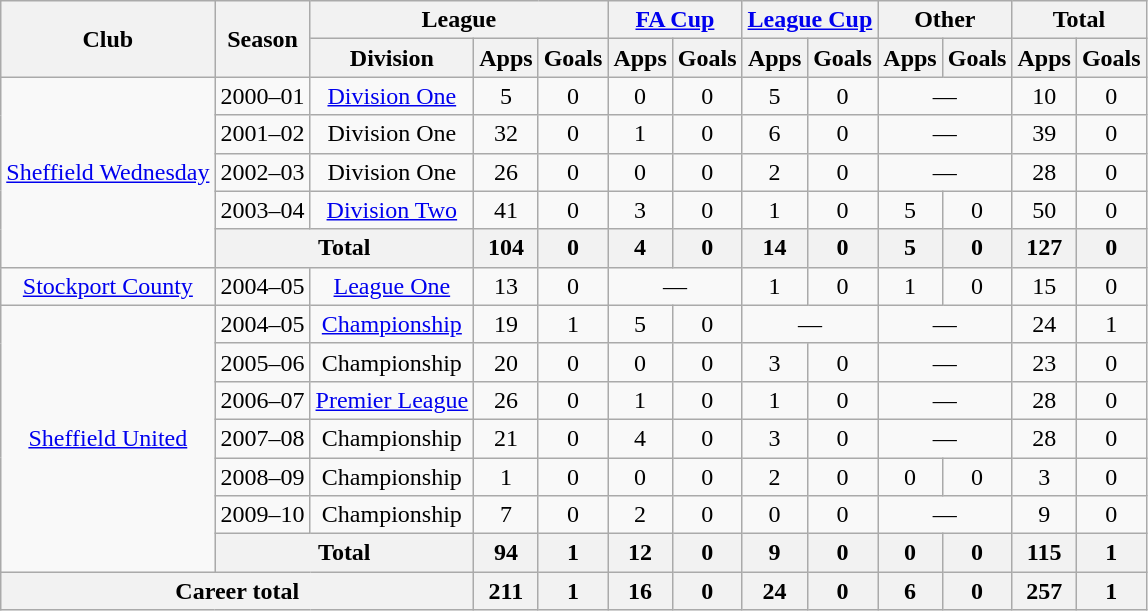<table class=wikitable style="text-align:center">
<tr>
<th rowspan="2">Club</th>
<th rowspan="2">Season</th>
<th colspan="3">League</th>
<th colspan="2"><a href='#'>FA Cup</a></th>
<th colspan="2"><a href='#'>League Cup</a></th>
<th colspan="2">Other</th>
<th colspan="2">Total</th>
</tr>
<tr>
<th>Division</th>
<th>Apps</th>
<th>Goals</th>
<th>Apps</th>
<th>Goals</th>
<th>Apps</th>
<th>Goals</th>
<th>Apps</th>
<th>Goals</th>
<th>Apps</th>
<th>Goals</th>
</tr>
<tr>
<td rowspan="5"><a href='#'>Sheffield Wednesday</a></td>
<td>2000–01</td>
<td><a href='#'>Division One</a></td>
<td>5</td>
<td>0</td>
<td>0</td>
<td>0</td>
<td>5</td>
<td>0</td>
<td colspan="2">—</td>
<td>10</td>
<td>0</td>
</tr>
<tr>
<td>2001–02</td>
<td>Division One</td>
<td>32</td>
<td>0</td>
<td>1</td>
<td>0</td>
<td>6</td>
<td>0</td>
<td colspan="2">—</td>
<td>39</td>
<td>0</td>
</tr>
<tr>
<td>2002–03</td>
<td>Division One</td>
<td>26</td>
<td>0</td>
<td>0</td>
<td>0</td>
<td>2</td>
<td>0</td>
<td colspan="2">—</td>
<td>28</td>
<td>0</td>
</tr>
<tr>
<td>2003–04</td>
<td><a href='#'>Division Two</a></td>
<td>41</td>
<td>0</td>
<td>3</td>
<td>0</td>
<td>1</td>
<td>0</td>
<td>5</td>
<td>0</td>
<td>50</td>
<td>0</td>
</tr>
<tr>
<th colspan="2">Total</th>
<th>104</th>
<th>0</th>
<th>4</th>
<th>0</th>
<th>14</th>
<th>0</th>
<th>5</th>
<th>0</th>
<th>127</th>
<th>0</th>
</tr>
<tr>
<td rowspan="1"><a href='#'>Stockport County</a></td>
<td>2004–05</td>
<td><a href='#'>League One</a></td>
<td>13</td>
<td>0</td>
<td colspan="2">—</td>
<td>1</td>
<td>0</td>
<td>1</td>
<td>0</td>
<td>15</td>
<td>0</td>
</tr>
<tr>
<td rowspan="7"><a href='#'>Sheffield United</a></td>
<td>2004–05</td>
<td><a href='#'>Championship</a></td>
<td>19</td>
<td>1</td>
<td>5</td>
<td>0</td>
<td colspan="2">—</td>
<td colspan="2">—</td>
<td>24</td>
<td>1</td>
</tr>
<tr>
<td>2005–06</td>
<td>Championship</td>
<td>20</td>
<td>0</td>
<td>0</td>
<td>0</td>
<td>3</td>
<td>0</td>
<td colspan="2">—</td>
<td>23</td>
<td>0</td>
</tr>
<tr>
<td>2006–07</td>
<td><a href='#'>Premier League</a></td>
<td>26</td>
<td>0</td>
<td>1</td>
<td>0</td>
<td>1</td>
<td>0</td>
<td colspan="2">—</td>
<td>28</td>
<td>0</td>
</tr>
<tr>
<td>2007–08</td>
<td>Championship</td>
<td>21</td>
<td>0</td>
<td>4</td>
<td>0</td>
<td>3</td>
<td>0</td>
<td colspan="2">—</td>
<td>28</td>
<td>0</td>
</tr>
<tr>
<td>2008–09</td>
<td>Championship</td>
<td>1</td>
<td>0</td>
<td>0</td>
<td>0</td>
<td>2</td>
<td>0</td>
<td>0</td>
<td>0</td>
<td>3</td>
<td>0</td>
</tr>
<tr>
<td>2009–10</td>
<td>Championship</td>
<td>7</td>
<td>0</td>
<td>2</td>
<td>0</td>
<td>0</td>
<td>0</td>
<td colspan="2">—</td>
<td>9</td>
<td>0</td>
</tr>
<tr>
<th colspan="2">Total</th>
<th>94</th>
<th>1</th>
<th>12</th>
<th>0</th>
<th>9</th>
<th>0</th>
<th>0</th>
<th>0</th>
<th>115</th>
<th>1</th>
</tr>
<tr>
<th colspan="3">Career total</th>
<th>211</th>
<th>1</th>
<th>16</th>
<th>0</th>
<th>24</th>
<th>0</th>
<th>6</th>
<th>0</th>
<th>257</th>
<th>1</th>
</tr>
</table>
